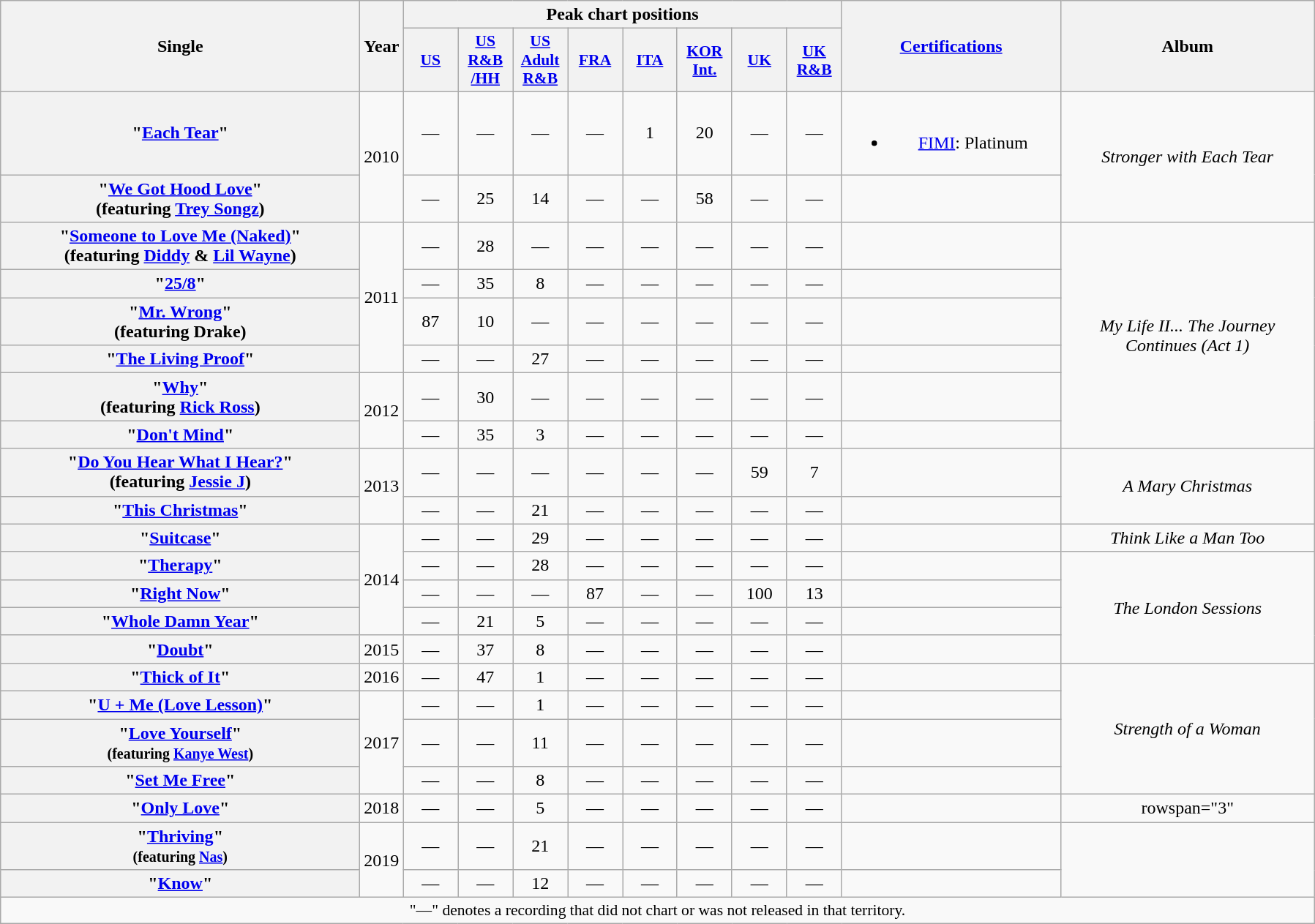<table class="wikitable plainrowheaders" style="text-align: center;" border="1">
<tr>
<th scope="col" rowspan="2" style="width:20em;">Single</th>
<th scope="col" rowspan="2" style="width:1em;">Year</th>
<th scope="col" colspan="8">Peak chart positions</th>
<th scope="col" rowspan="2" style="width:12em;"><a href='#'>Certifications</a></th>
<th scope="col" rowspan="2" style="width:14em;">Album</th>
</tr>
<tr>
<th style="width:3em;font-size:90%"><a href='#'>US</a><br></th>
<th style="width:3em;font-size:90%"><a href='#'>US R&B<br>/HH</a><br></th>
<th style="width:3em;font-size:90%"><a href='#'>US Adult R&B</a><br></th>
<th style="width:3em;font-size:90%"><a href='#'>FRA</a><br></th>
<th style="width:3em;font-size:90%"><a href='#'>ITA</a><br></th>
<th scope="col" style="width:3em;font-size:90%;"><a href='#'>KOR Int.</a><br></th>
<th style="width:3em;font-size:90%"><a href='#'>UK</a><br></th>
<th style="width:3em;font-size:90%"><a href='#'>UK R&B</a><br></th>
</tr>
<tr>
<th scope="row">"<a href='#'>Each Tear</a>"</th>
<td rowspan="2">2010</td>
<td>—</td>
<td>—</td>
<td>—</td>
<td>—</td>
<td>1</td>
<td>20</td>
<td>—</td>
<td>—</td>
<td><br><ul><li><a href='#'>FIMI</a>: Platinum</li></ul></td>
<td rowspan="2"><em>Stronger with Each Tear</em></td>
</tr>
<tr>
<th scope="row">"<a href='#'>We Got Hood Love</a>" <br><span>(featuring <a href='#'>Trey Songz</a>)</span></th>
<td>—</td>
<td>25</td>
<td>14</td>
<td>—</td>
<td>—</td>
<td>58</td>
<td>—</td>
<td>—</td>
<td></td>
</tr>
<tr>
<th scope="row">"<a href='#'>Someone to Love Me (Naked)</a>"<br><span>(featuring <a href='#'>Diddy</a> & <a href='#'>Lil Wayne</a>)</span></th>
<td rowspan="4">2011</td>
<td>—</td>
<td>28</td>
<td>—</td>
<td>—</td>
<td>—</td>
<td>—</td>
<td>—</td>
<td>—</td>
<td></td>
<td rowspan="6"><em>My Life II... The Journey Continues (Act 1)</em></td>
</tr>
<tr>
<th scope="row">"<a href='#'>25/8</a>"</th>
<td>—</td>
<td>35</td>
<td>8</td>
<td>—</td>
<td>—</td>
<td>—</td>
<td>—</td>
<td>—</td>
<td></td>
</tr>
<tr>
<th scope="row">"<a href='#'>Mr. Wrong</a>" <br><span>(featuring Drake)</span></th>
<td>87</td>
<td>10</td>
<td>—</td>
<td>—</td>
<td>—</td>
<td>—</td>
<td>—</td>
<td>—</td>
<td></td>
</tr>
<tr>
<th scope="row">"<a href='#'>The Living Proof</a>"</th>
<td>—</td>
<td>—</td>
<td>27</td>
<td>—</td>
<td>—</td>
<td>—</td>
<td>—</td>
<td>—</td>
<td></td>
</tr>
<tr>
<th scope="row">"<a href='#'>Why</a>" <br><span>(featuring <a href='#'>Rick Ross</a>)</span></th>
<td rowspan="2">2012</td>
<td>—</td>
<td>30</td>
<td>—</td>
<td>—</td>
<td>—</td>
<td>—</td>
<td>—</td>
<td>—</td>
<td></td>
</tr>
<tr>
<th scope="row">"<a href='#'>Don't Mind</a>"</th>
<td>—</td>
<td>35</td>
<td>3</td>
<td>—</td>
<td>—</td>
<td>—</td>
<td>—</td>
<td>—</td>
<td></td>
</tr>
<tr>
<th scope="row">"<a href='#'>Do You Hear What I Hear?</a>" <br><span>(featuring <a href='#'>Jessie J</a>)</span></th>
<td rowspan="2">2013</td>
<td>—</td>
<td>—</td>
<td>—</td>
<td>—</td>
<td>—</td>
<td>—</td>
<td>59</td>
<td>7</td>
<td></td>
<td rowspan="2"><em>A Mary Christmas</em></td>
</tr>
<tr>
<th scope="row">"<a href='#'>This Christmas</a>"</th>
<td>—</td>
<td>—</td>
<td>21</td>
<td>—</td>
<td>—</td>
<td>—</td>
<td>—</td>
<td>—</td>
<td></td>
</tr>
<tr>
<th scope="row">"<a href='#'>Suitcase</a>"</th>
<td rowspan="4">2014</td>
<td>—</td>
<td>—</td>
<td>29</td>
<td>—</td>
<td>—</td>
<td>—</td>
<td>—</td>
<td>—</td>
<td></td>
<td><em>Think Like a Man Too</em></td>
</tr>
<tr>
<th scope="row">"<a href='#'>Therapy</a>"</th>
<td>—</td>
<td>—</td>
<td>28</td>
<td>—</td>
<td>—</td>
<td>—</td>
<td>—</td>
<td>—</td>
<td></td>
<td rowspan="4"><em>The London Sessions</em></td>
</tr>
<tr>
<th scope="row">"<a href='#'>Right Now</a>"</th>
<td>—</td>
<td>—</td>
<td>—</td>
<td>87</td>
<td>—</td>
<td>—</td>
<td>100</td>
<td>13</td>
<td></td>
</tr>
<tr>
<th scope="row">"<a href='#'>Whole Damn Year</a>"</th>
<td>—</td>
<td>21</td>
<td>5</td>
<td>—</td>
<td>—</td>
<td>—</td>
<td>—</td>
<td>—</td>
<td></td>
</tr>
<tr>
<th scope="row">"<a href='#'>Doubt</a>"</th>
<td>2015</td>
<td>—</td>
<td>37</td>
<td>8</td>
<td>—</td>
<td>—</td>
<td>—</td>
<td>—</td>
<td>—</td>
<td></td>
</tr>
<tr>
<th scope="row">"<a href='#'>Thick of It</a>"</th>
<td>2016</td>
<td>—</td>
<td>47</td>
<td>1</td>
<td>—</td>
<td>—</td>
<td>—</td>
<td>—</td>
<td>—</td>
<td></td>
<td rowspan="4"><em>Strength of a Woman</em></td>
</tr>
<tr>
<th scope="row">"<a href='#'>U + Me (Love Lesson)</a>"</th>
<td rowspan="3">2017</td>
<td>—</td>
<td>—</td>
<td>1</td>
<td>—</td>
<td>—</td>
<td>—</td>
<td>—</td>
<td>—</td>
<td></td>
</tr>
<tr>
<th scope="row">"<a href='#'>Love Yourself</a>"<br><small>(featuring <a href='#'>Kanye West</a>)</small></th>
<td>—</td>
<td>—</td>
<td>11</td>
<td>—</td>
<td>—</td>
<td>—</td>
<td>—</td>
<td>—</td>
<td></td>
</tr>
<tr>
<th scope="row">"<a href='#'>Set Me Free</a>"</th>
<td>—</td>
<td>—</td>
<td>8</td>
<td>—</td>
<td>—</td>
<td>—</td>
<td>—</td>
<td>—</td>
<td></td>
</tr>
<tr>
<th scope="row">"<a href='#'>Only Love</a>"</th>
<td>2018</td>
<td>—</td>
<td>—</td>
<td>5</td>
<td>—</td>
<td>—</td>
<td>—</td>
<td>—</td>
<td>—</td>
<td></td>
<td>rowspan="3" </td>
</tr>
<tr>
<th scope="row">"<a href='#'>Thriving</a>"<br><small>(featuring <a href='#'>Nas</a>)</small></th>
<td rowspan="2">2019</td>
<td>—</td>
<td>—</td>
<td>21</td>
<td>—</td>
<td>—</td>
<td>—</td>
<td>—</td>
<td>—</td>
<td></td>
</tr>
<tr>
<th scope="row">"<a href='#'>Know</a>"</th>
<td>—</td>
<td>—</td>
<td>12</td>
<td>—</td>
<td>—</td>
<td>—</td>
<td>—</td>
<td>—</td>
<td></td>
</tr>
<tr>
<td colspan="16" style="font-size:90%">"—" denotes a recording that did not chart or was not released in that territory.</td>
</tr>
</table>
